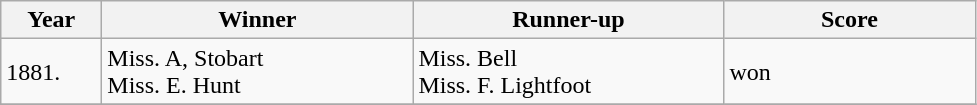<table class="wikitable">
<tr>
<th style="width:60px;">Year</th>
<th style="width:200px;">Winner</th>
<th style="width:200px;">Runner-up</th>
<th style="width:160px;">Score</th>
</tr>
<tr>
<td>1881.</td>
<td> Miss. A, Stobart<br> Miss. E. Hunt</td>
<td> Miss. Bell<br>  Miss. F. Lightfoot</td>
<td>won</td>
</tr>
<tr>
</tr>
</table>
